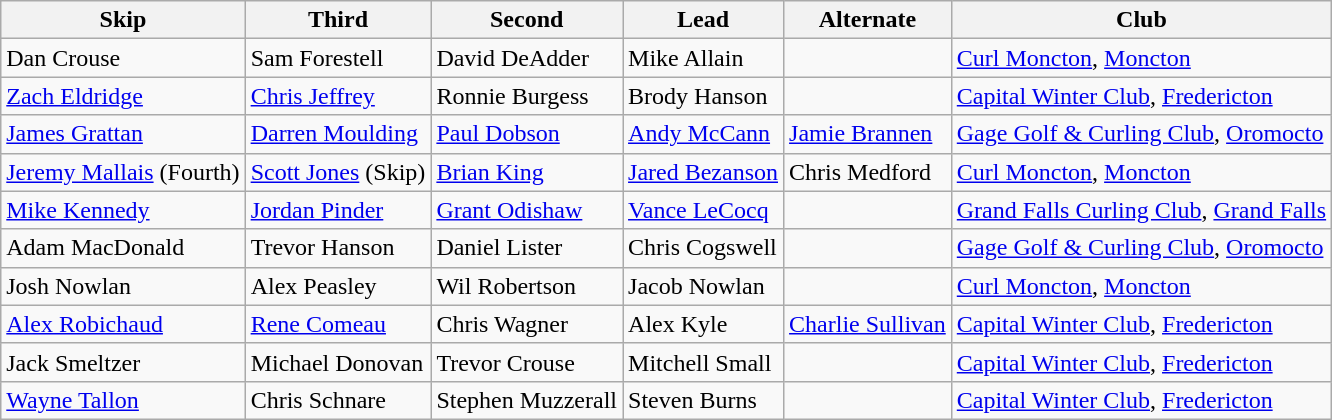<table class="wikitable">
<tr>
<th scope="col">Skip</th>
<th scope="col">Third</th>
<th scope="col">Second</th>
<th scope="col">Lead</th>
<th scope="col">Alternate</th>
<th scope="col">Club</th>
</tr>
<tr>
<td>Dan Crouse</td>
<td>Sam Forestell</td>
<td>David DeAdder</td>
<td>Mike Allain</td>
<td></td>
<td><a href='#'>Curl Moncton</a>, <a href='#'>Moncton</a></td>
</tr>
<tr>
<td><a href='#'>Zach Eldridge</a></td>
<td><a href='#'>Chris Jeffrey</a></td>
<td>Ronnie Burgess</td>
<td>Brody Hanson</td>
<td></td>
<td><a href='#'>Capital Winter Club</a>, <a href='#'>Fredericton</a></td>
</tr>
<tr>
<td><a href='#'>James Grattan</a></td>
<td><a href='#'>Darren Moulding</a></td>
<td><a href='#'>Paul Dobson</a></td>
<td><a href='#'>Andy McCann</a></td>
<td><a href='#'>Jamie Brannen</a></td>
<td><a href='#'>Gage Golf & Curling Club</a>, <a href='#'>Oromocto</a></td>
</tr>
<tr>
<td><a href='#'>Jeremy Mallais</a> (Fourth)</td>
<td><a href='#'>Scott Jones</a> (Skip)</td>
<td><a href='#'>Brian King</a></td>
<td><a href='#'>Jared Bezanson</a></td>
<td>Chris Medford</td>
<td><a href='#'>Curl Moncton</a>, <a href='#'>Moncton</a></td>
</tr>
<tr>
<td><a href='#'>Mike Kennedy</a></td>
<td><a href='#'>Jordan Pinder</a></td>
<td><a href='#'>Grant Odishaw</a></td>
<td><a href='#'>Vance LeCocq</a></td>
<td></td>
<td><a href='#'>Grand Falls Curling Club</a>, <a href='#'>Grand Falls</a></td>
</tr>
<tr>
<td>Adam MacDonald</td>
<td>Trevor Hanson</td>
<td>Daniel Lister</td>
<td>Chris Cogswell</td>
<td></td>
<td><a href='#'>Gage Golf & Curling Club</a>, <a href='#'>Oromocto</a></td>
</tr>
<tr>
<td>Josh Nowlan</td>
<td>Alex Peasley</td>
<td>Wil Robertson</td>
<td>Jacob Nowlan</td>
<td></td>
<td><a href='#'>Curl Moncton</a>, <a href='#'>Moncton</a></td>
</tr>
<tr>
<td><a href='#'>Alex Robichaud</a></td>
<td><a href='#'>Rene Comeau</a></td>
<td>Chris Wagner</td>
<td>Alex Kyle</td>
<td><a href='#'>Charlie Sullivan</a></td>
<td><a href='#'>Capital Winter Club</a>, <a href='#'>Fredericton</a></td>
</tr>
<tr>
<td>Jack Smeltzer</td>
<td>Michael Donovan</td>
<td>Trevor Crouse</td>
<td>Mitchell Small</td>
<td></td>
<td><a href='#'>Capital Winter Club</a>, <a href='#'>Fredericton</a></td>
</tr>
<tr>
<td><a href='#'>Wayne Tallon</a></td>
<td>Chris Schnare</td>
<td>Stephen Muzzerall</td>
<td>Steven Burns</td>
<td></td>
<td><a href='#'>Capital Winter Club</a>, <a href='#'>Fredericton</a></td>
</tr>
</table>
